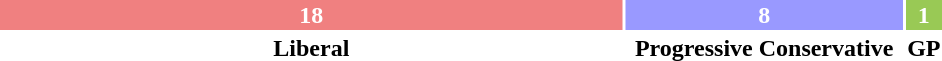<table style="width:50%; text-align:center;">
<tr style="color:white;">
<td style="background:#F08080; width:66.66%;"><strong>18</strong></td>
<td style="background:#9999FF; width:29.63%;"><strong>8</strong></td>
<td style="background:#99C955; width:3.70%;"><strong>1</strong></td>
</tr>
<tr>
<td><span><strong>Liberal</strong></span></td>
<td><span><strong>Progressive Conservative</strong></span></td>
<td><span><strong>GP</strong></span></td>
</tr>
</table>
